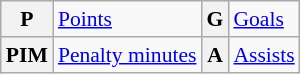<table class="wikitable" style="font-size:90%;">
<tr>
<th>P</th>
<td><a href='#'>Points</a></td>
<th>G</th>
<td><a href='#'>Goals</a></td>
</tr>
<tr>
<th>PIM</th>
<td><a href='#'>Penalty minutes</a></td>
<th>A</th>
<td><a href='#'>Assists</a></td>
</tr>
</table>
